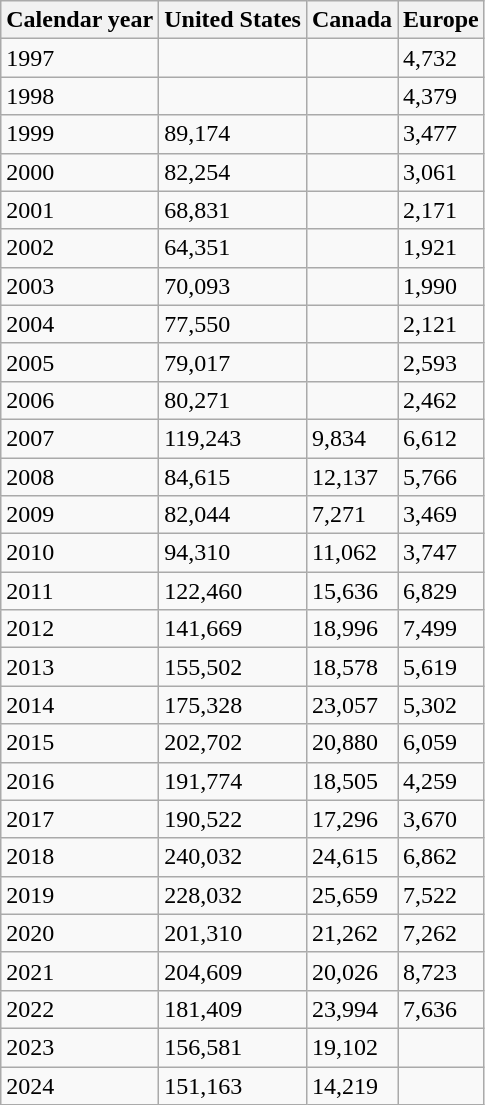<table class="wikitable">
<tr>
<th>Calendar year</th>
<th>United States</th>
<th>Canada</th>
<th>Europe</th>
</tr>
<tr>
<td>1997</td>
<td></td>
<td></td>
<td>4,732</td>
</tr>
<tr>
<td>1998</td>
<td></td>
<td></td>
<td>4,379</td>
</tr>
<tr>
<td>1999</td>
<td>89,174</td>
<td></td>
<td>3,477</td>
</tr>
<tr>
<td>2000</td>
<td>82,254</td>
<td></td>
<td>3,061</td>
</tr>
<tr>
<td>2001</td>
<td>68,831</td>
<td></td>
<td>2,171</td>
</tr>
<tr>
<td>2002</td>
<td>64,351</td>
<td></td>
<td>1,921</td>
</tr>
<tr>
<td>2003</td>
<td>70,093</td>
<td></td>
<td>1,990</td>
</tr>
<tr>
<td>2004</td>
<td>77,550</td>
<td></td>
<td>2,121</td>
</tr>
<tr>
<td>2005</td>
<td>79,017</td>
<td></td>
<td>2,593</td>
</tr>
<tr>
<td>2006</td>
<td>80,271</td>
<td></td>
<td>2,462</td>
</tr>
<tr>
<td>2007</td>
<td>119,243</td>
<td>9,834</td>
<td>6,612</td>
</tr>
<tr>
<td>2008</td>
<td>84,615</td>
<td>12,137</td>
<td>5,766</td>
</tr>
<tr>
<td>2009</td>
<td>82,044</td>
<td>7,271</td>
<td>3,469</td>
</tr>
<tr>
<td>2010</td>
<td>94,310</td>
<td>11,062</td>
<td>3,747</td>
</tr>
<tr>
<td>2011</td>
<td>122,460</td>
<td>15,636</td>
<td>6,829</td>
</tr>
<tr>
<td>2012</td>
<td>141,669</td>
<td>18,996</td>
<td>7,499</td>
</tr>
<tr>
<td>2013</td>
<td>155,502</td>
<td>18,578</td>
<td>5,619</td>
</tr>
<tr>
<td>2014</td>
<td>175,328</td>
<td>23,057</td>
<td>5,302</td>
</tr>
<tr>
<td>2015</td>
<td>202,702</td>
<td>20,880</td>
<td>6,059</td>
</tr>
<tr>
<td>2016</td>
<td>191,774</td>
<td>18,505</td>
<td>4,259</td>
</tr>
<tr>
<td>2017</td>
<td>190,522</td>
<td>17,296</td>
<td>3,670</td>
</tr>
<tr>
<td>2018</td>
<td>240,032</td>
<td>24,615</td>
<td>6,862</td>
</tr>
<tr>
<td>2019</td>
<td>228,032</td>
<td>25,659</td>
<td>7,522</td>
</tr>
<tr>
<td>2020</td>
<td>201,310</td>
<td>21,262</td>
<td>7,262</td>
</tr>
<tr>
<td>2021</td>
<td>204,609</td>
<td>20,026</td>
<td>8,723</td>
</tr>
<tr>
<td>2022</td>
<td>181,409</td>
<td>23,994</td>
<td>7,636</td>
</tr>
<tr>
<td>2023</td>
<td>156,581</td>
<td>19,102</td>
<td></td>
</tr>
<tr>
<td>2024</td>
<td>151,163</td>
<td>14,219</td>
<td></td>
</tr>
</table>
